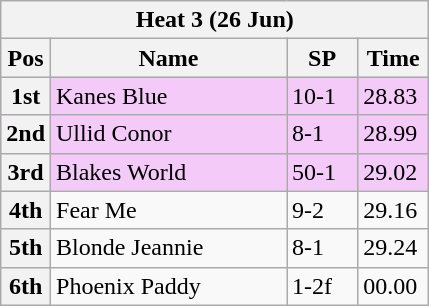<table class="wikitable">
<tr>
<th colspan="6">Heat 3 (26 Jun)</th>
</tr>
<tr>
<th width=20>Pos</th>
<th width=150>Name</th>
<th width=40>SP</th>
<th width=40>Time</th>
</tr>
<tr style="background: #f4caf9;">
<th>1st</th>
<td>Kanes Blue</td>
<td>10-1</td>
<td>28.83</td>
</tr>
<tr style="background: #f4caf9;">
<th>2nd</th>
<td>Ullid Conor</td>
<td>8-1</td>
<td>28.99</td>
</tr>
<tr style="background: #f4caf9;">
<th>3rd</th>
<td>Blakes World</td>
<td>50-1</td>
<td>29.02</td>
</tr>
<tr>
<th>4th</th>
<td>Fear Me</td>
<td>9-2</td>
<td>29.16</td>
</tr>
<tr>
<th>5th</th>
<td>Blonde Jeannie</td>
<td>8-1</td>
<td>29.24</td>
</tr>
<tr>
<th>6th</th>
<td>Phoenix Paddy</td>
<td>1-2f</td>
<td>00.00</td>
</tr>
</table>
